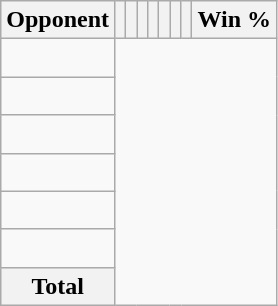<table class="wikitable sortable collapsible collapsed" style="text-align: center;">
<tr>
<th>Opponent</th>
<th></th>
<th></th>
<th></th>
<th></th>
<th></th>
<th></th>
<th></th>
<th>Win %</th>
</tr>
<tr>
<td align="left"><br></td>
</tr>
<tr>
<td align="left"><br></td>
</tr>
<tr>
<td align="left"><br></td>
</tr>
<tr>
<td align="left"><br></td>
</tr>
<tr>
<td align="left"><br></td>
</tr>
<tr>
<td align="left"><br></td>
</tr>
<tr class="sortbottom">
<th>Total<br></th>
</tr>
</table>
